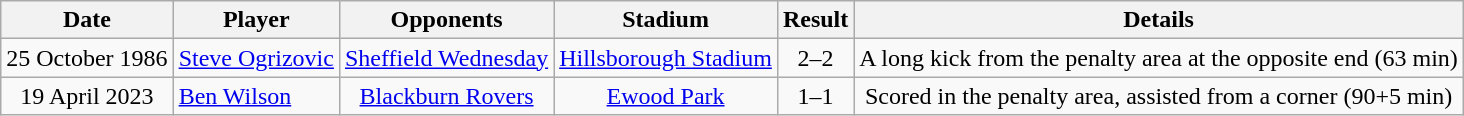<table class="wikitable" style="text-align:center">
<tr>
<th>Date</th>
<th>Player</th>
<th>Opponents</th>
<th>Stadium</th>
<th>Result</th>
<th>Details</th>
</tr>
<tr>
<td>25 October 1986</td>
<td align="left"> <a href='#'>Steve Ogrizovic</a></td>
<td><a href='#'>Sheffield Wednesday</a></td>
<td><a href='#'>Hillsborough Stadium</a></td>
<td>2–2</td>
<td>A long kick from the penalty area at the opposite end (63 min)</td>
</tr>
<tr>
<td>19 April 2023</td>
<td align="left"> <a href='#'>Ben Wilson</a></td>
<td><a href='#'>Blackburn Rovers</a></td>
<td><a href='#'>Ewood Park</a></td>
<td>1–1</td>
<td>Scored in the penalty area, assisted from a corner (90+5 min)</td>
</tr>
</table>
